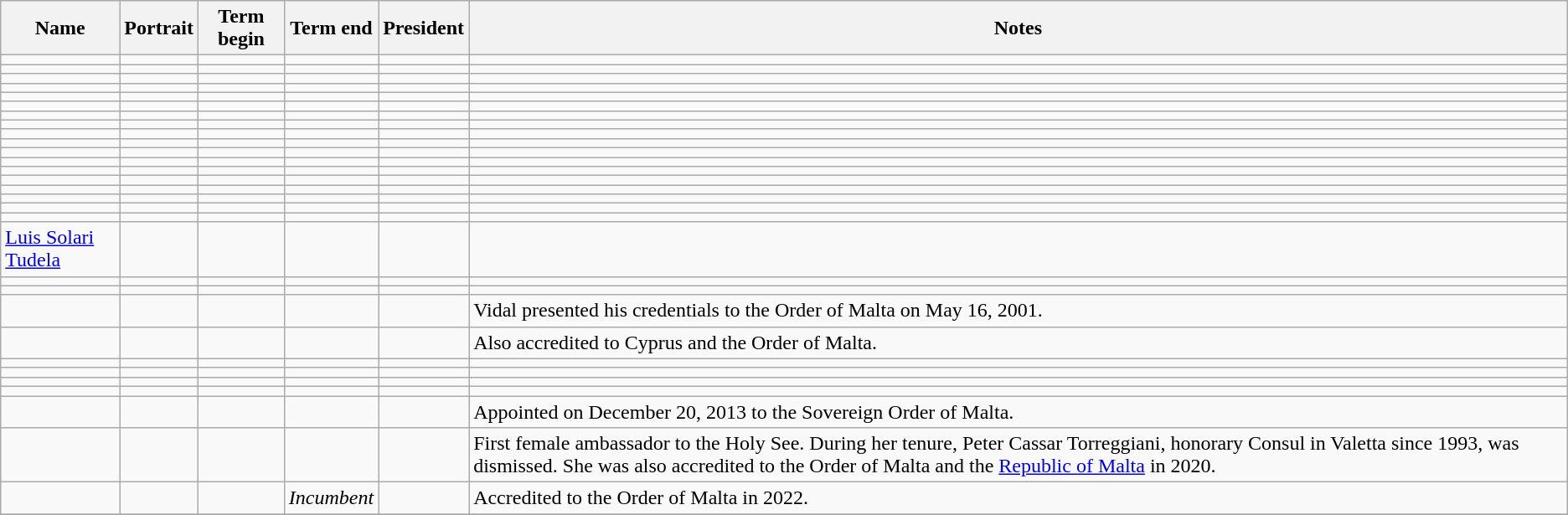<table class="wikitable sortable"  text-align:center;">
<tr>
<th>Name</th>
<th class="unsortable">Portrait</th>
<th>Term begin</th>
<th>Term end</th>
<th>President</th>
<th class="unsortable">Notes</th>
</tr>
<tr>
<td></td>
<td></td>
<td></td>
<td></td>
<td></td>
<td></td>
</tr>
<tr>
<td></td>
<td></td>
<td></td>
<td></td>
<td></td>
<td></td>
</tr>
<tr>
<td></td>
<td></td>
<td></td>
<td></td>
<td></td>
<td></td>
</tr>
<tr>
<td></td>
<td></td>
<td></td>
<td></td>
<td></td>
<td></td>
</tr>
<tr>
<td></td>
<td></td>
<td></td>
<td></td>
<td></td>
<td></td>
</tr>
<tr>
<td></td>
<td></td>
<td></td>
<td></td>
<td></td>
<td></td>
</tr>
<tr>
<td></td>
<td></td>
<td></td>
<td></td>
<td></td>
<td></td>
</tr>
<tr>
<td></td>
<td></td>
<td></td>
<td></td>
<td></td>
<td></td>
</tr>
<tr>
<td></td>
<td></td>
<td></td>
<td></td>
<td></td>
<td></td>
</tr>
<tr>
<td></td>
<td></td>
<td></td>
<td></td>
<td></td>
<td></td>
</tr>
<tr>
<td></td>
<td></td>
<td></td>
<td></td>
<td></td>
<td></td>
</tr>
<tr>
<td></td>
<td></td>
<td></td>
<td></td>
<td></td>
<td></td>
</tr>
<tr>
<td></td>
<td></td>
<td></td>
<td></td>
<td></td>
<td></td>
</tr>
<tr>
<td></td>
<td></td>
<td></td>
<td></td>
<td></td>
<td></td>
</tr>
<tr>
<td></td>
<td></td>
<td></td>
<td></td>
<td></td>
<td></td>
</tr>
<tr>
<td></td>
<td></td>
<td></td>
<td></td>
<td></td>
<td></td>
</tr>
<tr>
<td></td>
<td></td>
<td></td>
<td></td>
<td></td>
<td></td>
</tr>
<tr>
<td></td>
<td></td>
<td></td>
<td></td>
<td></td>
<td></td>
</tr>
<tr>
<td><a href='#'>Luis Solari Tudela</a></td>
<td></td>
<td></td>
<td></td>
<td></td>
<td></td>
</tr>
<tr>
<td></td>
<td></td>
<td></td>
<td></td>
<td></td>
<td></td>
</tr>
<tr>
<td></td>
<td></td>
<td></td>
<td></td>
<td></td>
<td></td>
</tr>
<tr>
<td></td>
<td></td>
<td></td>
<td></td>
<td></td>
<td> Vidal presented his credentials to the Order of Malta on May 16, 2001.</td>
</tr>
<tr>
<td></td>
<td></td>
<td></td>
<td></td>
<td></td>
<td> Also accredited to Cyprus and the Order of Malta.</td>
</tr>
<tr>
<td></td>
<td></td>
<td></td>
<td></td>
<td></td>
<td></td>
</tr>
<tr>
<td></td>
<td></td>
<td></td>
<td></td>
<td></td>
<td></td>
</tr>
<tr>
<td></td>
<td></td>
<td></td>
<td></td>
<td></td>
<td></td>
</tr>
<tr>
<td></td>
<td></td>
<td></td>
<td></td>
<td></td>
<td></td>
</tr>
<tr>
<td></td>
<td></td>
<td></td>
<td></td>
<td></td>
<td>Appointed on December 20, 2013 to the Sovereign Order of Malta.</td>
</tr>
<tr>
<td></td>
<td></td>
<td><br></td>
<td><br></td>
<td></td>
<td>First female ambassador to the Holy See. During her tenure, Peter Cassar Torreggiani, honorary Consul in Valetta since 1993, was dismissed. She was also accredited to the Order of Malta and the <a href='#'>Republic of Malta</a> in 2020.</td>
</tr>
<tr>
<td></td>
<td></td>
<td></td>
<td><em>Incumbent</em></td>
<td></td>
<td>Accredited to the Order of Malta in 2022.</td>
</tr>
<tr>
</tr>
</table>
